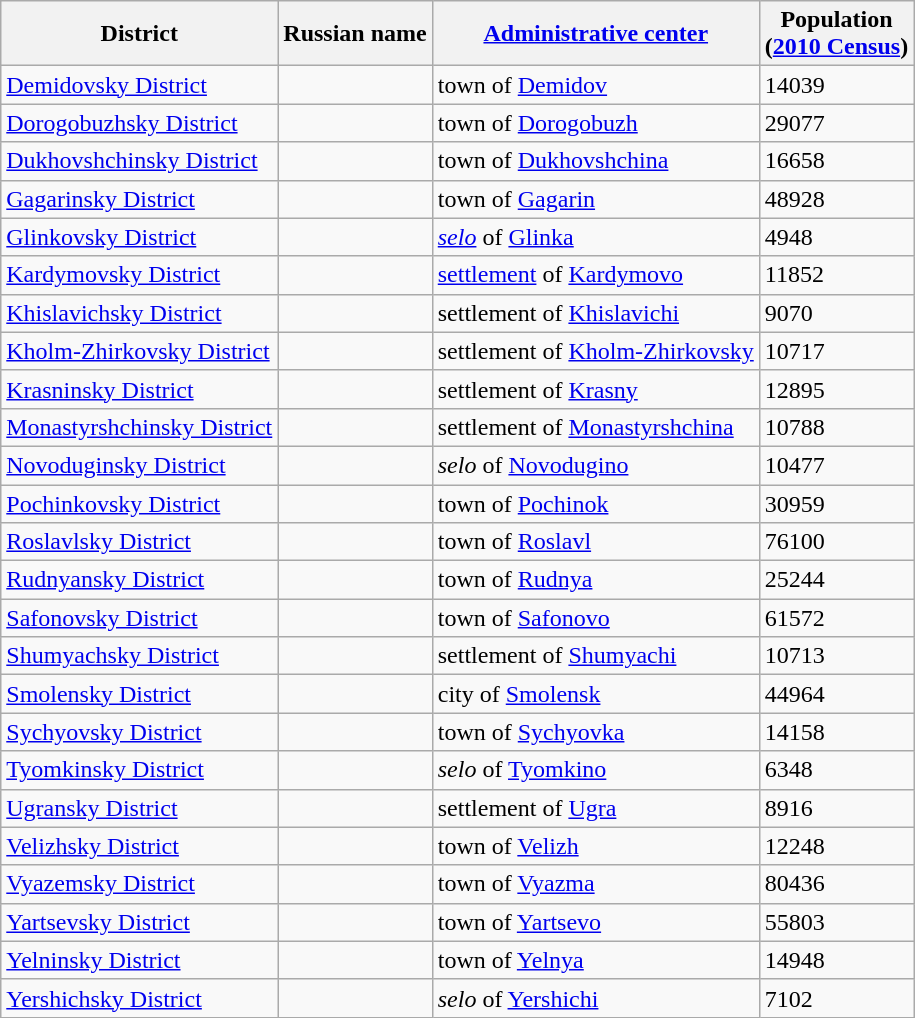<table class="wikitable sortable">
<tr>
<th>District</th>
<th>Russian name</th>
<th><a href='#'>Administrative center</a></th>
<th>Population<br>(<a href='#'>2010 Census</a>)</th>
</tr>
<tr>
<td><a href='#'>Demidovsky District</a></td>
<td></td>
<td>town of <a href='#'>Demidov</a></td>
<td>14039</td>
</tr>
<tr>
<td><a href='#'>Dorogobuzhsky District</a></td>
<td></td>
<td>town of <a href='#'>Dorogobuzh</a></td>
<td>29077</td>
</tr>
<tr>
<td><a href='#'>Dukhovshchinsky District</a></td>
<td></td>
<td>town of <a href='#'>Dukhovshchina</a></td>
<td>16658</td>
</tr>
<tr>
<td><a href='#'>Gagarinsky District</a></td>
<td></td>
<td>town of <a href='#'>Gagarin</a></td>
<td>48928</td>
</tr>
<tr>
<td><a href='#'>Glinkovsky District</a></td>
<td></td>
<td><em><a href='#'>selo</a></em> of <a href='#'>Glinka</a></td>
<td>4948</td>
</tr>
<tr>
<td><a href='#'>Kardymovsky District</a></td>
<td></td>
<td><a href='#'>settlement</a> of <a href='#'>Kardymovo</a></td>
<td>11852</td>
</tr>
<tr>
<td><a href='#'>Khislavichsky District</a></td>
<td></td>
<td>settlement of <a href='#'>Khislavichi</a></td>
<td>9070</td>
</tr>
<tr>
<td><a href='#'>Kholm-Zhirkovsky District</a></td>
<td></td>
<td>settlement of <a href='#'>Kholm-Zhirkovsky</a></td>
<td>10717</td>
</tr>
<tr>
<td><a href='#'>Krasninsky District</a></td>
<td></td>
<td>settlement of <a href='#'>Krasny</a></td>
<td>12895</td>
</tr>
<tr>
<td><a href='#'>Monastyrshchinsky District</a></td>
<td></td>
<td>settlement of <a href='#'>Monastyrshchina</a></td>
<td>10788</td>
</tr>
<tr>
<td><a href='#'>Novoduginsky District</a></td>
<td></td>
<td><em>selo</em> of <a href='#'>Novodugino</a></td>
<td>10477</td>
</tr>
<tr>
<td><a href='#'>Pochinkovsky District</a></td>
<td></td>
<td>town of <a href='#'>Pochinok</a></td>
<td>30959</td>
</tr>
<tr>
<td><a href='#'>Roslavlsky District</a></td>
<td></td>
<td>town of <a href='#'>Roslavl</a></td>
<td>76100</td>
</tr>
<tr>
<td><a href='#'>Rudnyansky District</a></td>
<td></td>
<td>town of <a href='#'>Rudnya</a></td>
<td>25244</td>
</tr>
<tr>
<td><a href='#'>Safonovsky District</a></td>
<td></td>
<td>town of <a href='#'>Safonovo</a></td>
<td>61572</td>
</tr>
<tr>
<td><a href='#'>Shumyachsky District</a></td>
<td></td>
<td>settlement of <a href='#'>Shumyachi</a></td>
<td>10713</td>
</tr>
<tr>
<td><a href='#'>Smolensky District</a></td>
<td></td>
<td>city of <a href='#'>Smolensk</a></td>
<td>44964</td>
</tr>
<tr>
<td><a href='#'>Sychyovsky District</a></td>
<td></td>
<td>town of <a href='#'>Sychyovka</a></td>
<td>14158</td>
</tr>
<tr>
<td><a href='#'>Tyomkinsky District</a></td>
<td></td>
<td><em>selo</em> of <a href='#'>Tyomkino</a></td>
<td>6348</td>
</tr>
<tr>
<td><a href='#'>Ugransky District</a></td>
<td></td>
<td>settlement of <a href='#'>Ugra</a></td>
<td>8916</td>
</tr>
<tr>
<td><a href='#'>Velizhsky District</a></td>
<td></td>
<td>town of <a href='#'>Velizh</a></td>
<td>12248</td>
</tr>
<tr>
<td><a href='#'>Vyazemsky District</a></td>
<td></td>
<td>town of <a href='#'>Vyazma</a></td>
<td>80436</td>
</tr>
<tr>
<td><a href='#'>Yartsevsky District</a></td>
<td></td>
<td>town of <a href='#'>Yartsevo</a></td>
<td>55803</td>
</tr>
<tr>
<td><a href='#'>Yelninsky District</a></td>
<td></td>
<td>town of <a href='#'>Yelnya</a></td>
<td>14948</td>
</tr>
<tr>
<td><a href='#'>Yershichsky District</a></td>
<td></td>
<td><em>selo</em> of <a href='#'>Yershichi</a></td>
<td>7102</td>
</tr>
</table>
